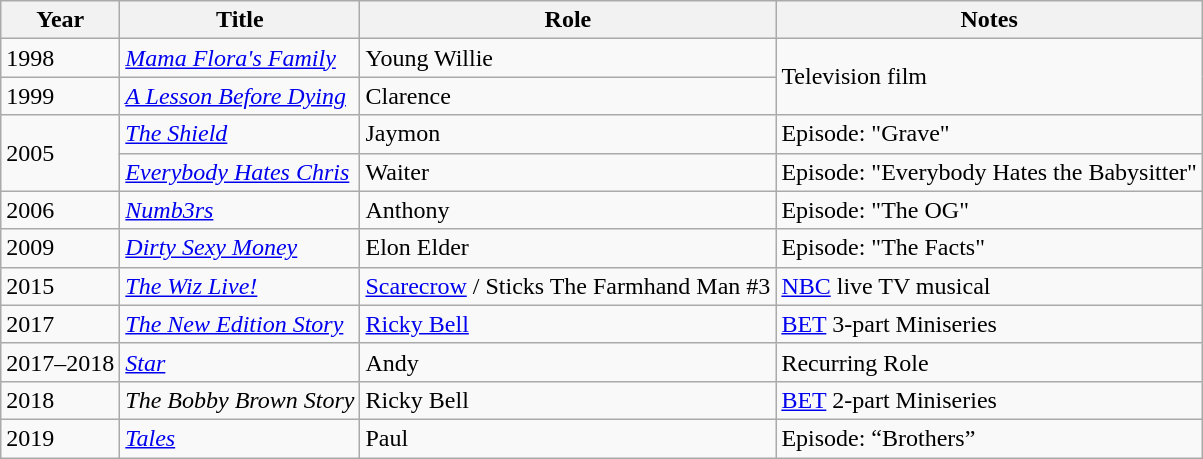<table class="wikitable sortable">
<tr>
<th>Year</th>
<th>Title</th>
<th>Role</th>
<th class="unsortable">Notes</th>
</tr>
<tr>
<td>1998</td>
<td><em><a href='#'>Mama Flora's Family</a></em></td>
<td>Young Willie</td>
<td rowspan="2">Television film</td>
</tr>
<tr>
<td>1999</td>
<td><em><a href='#'>A Lesson Before Dying</a></em></td>
<td>Clarence</td>
</tr>
<tr>
<td rowspan="2">2005</td>
<td><em><a href='#'>The Shield</a></em></td>
<td>Jaymon</td>
<td>Episode: "Grave"</td>
</tr>
<tr>
<td><em><a href='#'>Everybody Hates Chris</a></em></td>
<td>Waiter</td>
<td>Episode: "Everybody Hates the Babysitter"</td>
</tr>
<tr>
<td>2006</td>
<td><em><a href='#'>Numb3rs</a></em></td>
<td>Anthony</td>
<td>Episode: "The OG"</td>
</tr>
<tr>
<td>2009</td>
<td><em><a href='#'>Dirty Sexy Money</a></em></td>
<td>Elon Elder</td>
<td>Episode: "The Facts"</td>
</tr>
<tr>
<td>2015</td>
<td><em><a href='#'>The Wiz Live!</a></em></td>
<td><a href='#'>Scarecrow</a> / Sticks The Farmhand Man #3</td>
<td><a href='#'>NBC</a> live TV musical</td>
</tr>
<tr>
<td>2017</td>
<td><em><a href='#'>The New Edition Story</a></em></td>
<td><a href='#'>Ricky Bell</a></td>
<td><a href='#'>BET</a> 3-part Miniseries</td>
</tr>
<tr>
<td>2017–2018</td>
<td><em><a href='#'>Star</a></em></td>
<td>Andy</td>
<td>Recurring Role</td>
</tr>
<tr>
<td>2018</td>
<td><em>The Bobby Brown Story</em></td>
<td>Ricky Bell</td>
<td><a href='#'>BET</a> 2-part Miniseries</td>
</tr>
<tr>
<td>2019</td>
<td><em><a href='#'>Tales</a></em></td>
<td>Paul</td>
<td>Episode: “Brothers”</td>
</tr>
</table>
